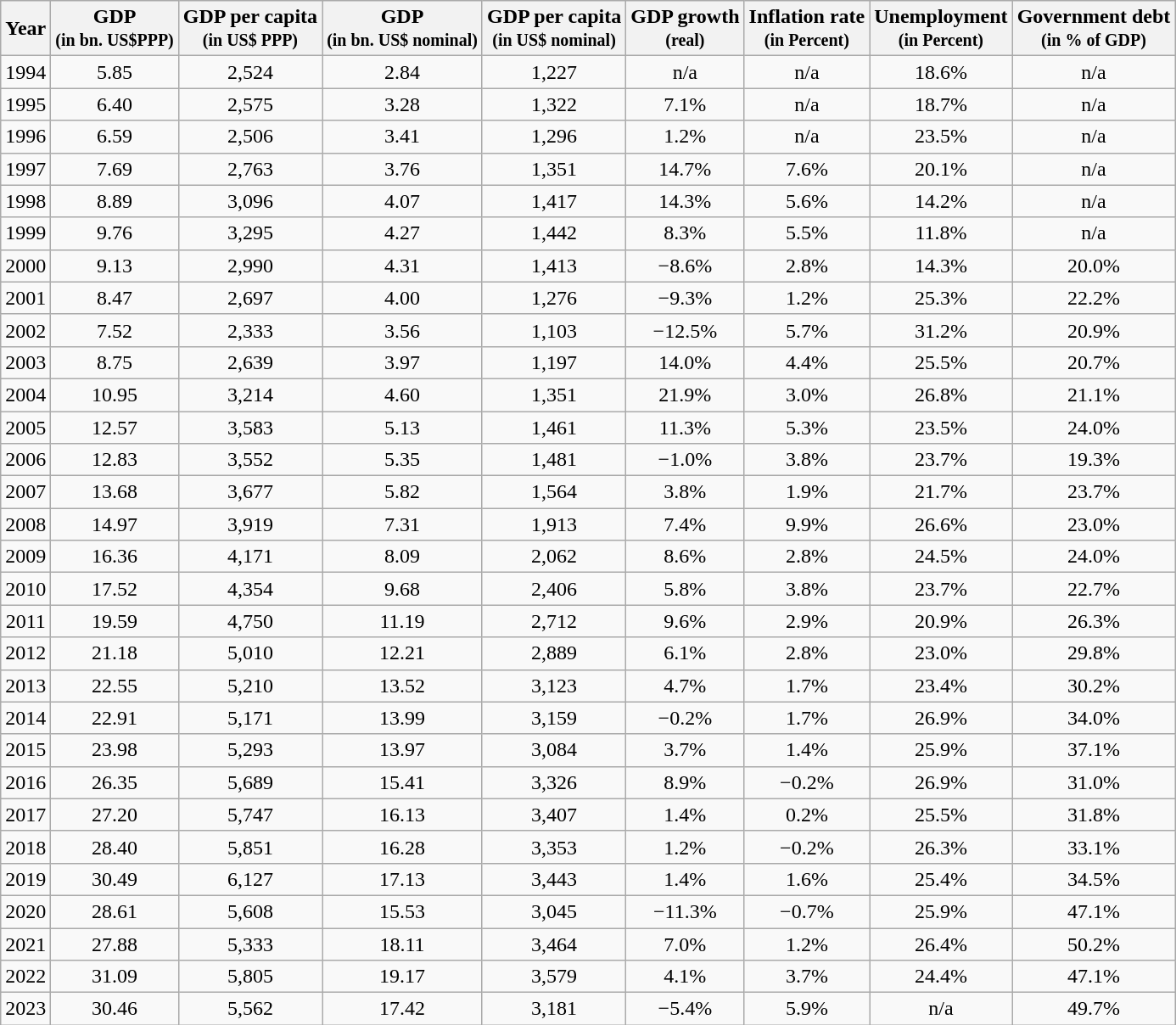<table class="wikitable sortable sticky-header" style="text-align:center;">
<tr>
<th>Year</th>
<th>GDP<br><small>(in bn. US$PPP)</small></th>
<th>GDP per capita<br><small>(in US$ PPP)</small></th>
<th>GDP<br><small>(in bn. US$ nominal)</small></th>
<th>GDP per capita<br><small>(in US$ nominal)</small></th>
<th>GDP growth<br><small>(real)</small></th>
<th>Inflation rate<br><small>(in Percent)</small></th>
<th>Unemployment<br><small>(in Percent)</small></th>
<th>Government debt<br><small>(in % of GDP)</small></th>
</tr>
<tr>
<td>1994</td>
<td>5.85</td>
<td>2,524</td>
<td>2.84</td>
<td>1,227</td>
<td>n/a</td>
<td>n/a</td>
<td>18.6%</td>
<td>n/a</td>
</tr>
<tr>
<td>1995</td>
<td>6.40</td>
<td>2,575</td>
<td>3.28</td>
<td>1,322</td>
<td>7.1%</td>
<td>n/a</td>
<td>18.7%</td>
<td>n/a</td>
</tr>
<tr>
<td>1996</td>
<td>6.59</td>
<td>2,506</td>
<td>3.41</td>
<td>1,296</td>
<td>1.2%</td>
<td>n/a</td>
<td>23.5%</td>
<td>n/a</td>
</tr>
<tr>
<td>1997</td>
<td>7.69</td>
<td>2,763</td>
<td>3.76</td>
<td>1,351</td>
<td>14.7%</td>
<td>7.6%</td>
<td>20.1%</td>
<td>n/a</td>
</tr>
<tr>
<td>1998</td>
<td>8.89</td>
<td>3,096</td>
<td>4.07</td>
<td>1,417</td>
<td>14.3%</td>
<td>5.6%</td>
<td>14.2%</td>
<td>n/a</td>
</tr>
<tr>
<td>1999</td>
<td>9.76</td>
<td>3,295</td>
<td>4.27</td>
<td>1,442</td>
<td>8.3%</td>
<td>5.5%</td>
<td>11.8%</td>
<td>n/a</td>
</tr>
<tr>
<td>2000</td>
<td>9.13</td>
<td>2,990</td>
<td>4.31</td>
<td>1,413</td>
<td>−8.6%</td>
<td>2.8%</td>
<td>14.3%</td>
<td>20.0%</td>
</tr>
<tr>
<td>2001</td>
<td>8.47</td>
<td>2,697</td>
<td>4.00</td>
<td>1,276</td>
<td>−9.3%</td>
<td>1.2%</td>
<td>25.3%</td>
<td>22.2%</td>
</tr>
<tr>
<td>2002</td>
<td>7.52</td>
<td>2,333</td>
<td>3.56</td>
<td>1,103</td>
<td>−12.5%</td>
<td>5.7%</td>
<td>31.2%</td>
<td>20.9%</td>
</tr>
<tr>
<td>2003</td>
<td>8.75</td>
<td>2,639</td>
<td>3.97</td>
<td>1,197</td>
<td>14.0%</td>
<td>4.4%</td>
<td>25.5%</td>
<td>20.7%</td>
</tr>
<tr>
<td>2004</td>
<td>10.95</td>
<td>3,214</td>
<td>4.60</td>
<td>1,351</td>
<td>21.9%</td>
<td>3.0%</td>
<td>26.8%</td>
<td>21.1%</td>
</tr>
<tr>
<td>2005</td>
<td>12.57</td>
<td>3,583</td>
<td>5.13</td>
<td>1,461</td>
<td>11.3%</td>
<td>5.3%</td>
<td>23.5%</td>
<td>24.0%</td>
</tr>
<tr>
<td>2006</td>
<td>12.83</td>
<td>3,552</td>
<td>5.35</td>
<td>1,481</td>
<td>−1.0%</td>
<td>3.8%</td>
<td>23.7%</td>
<td>19.3%</td>
</tr>
<tr>
<td>2007</td>
<td>13.68</td>
<td>3,677</td>
<td>5.82</td>
<td>1,564</td>
<td>3.8%</td>
<td>1.9%</td>
<td>21.7%</td>
<td>23.7%</td>
</tr>
<tr>
<td>2008</td>
<td>14.97</td>
<td>3,919</td>
<td>7.31</td>
<td>1,913</td>
<td>7.4%</td>
<td>9.9%</td>
<td>26.6%</td>
<td>23.0%</td>
</tr>
<tr>
<td>2009</td>
<td>16.36</td>
<td>4,171</td>
<td>8.09</td>
<td>2,062</td>
<td>8.6%</td>
<td>2.8%</td>
<td>24.5%</td>
<td>24.0%</td>
</tr>
<tr>
<td>2010</td>
<td>17.52</td>
<td>4,354</td>
<td>9.68</td>
<td>2,406</td>
<td>5.8%</td>
<td>3.8%</td>
<td>23.7%</td>
<td>22.7%</td>
</tr>
<tr>
<td>2011</td>
<td>19.59</td>
<td>4,750</td>
<td>11.19</td>
<td>2,712</td>
<td>9.6%</td>
<td>2.9%</td>
<td>20.9%</td>
<td>26.3%</td>
</tr>
<tr>
<td>2012</td>
<td>21.18</td>
<td>5,010</td>
<td>12.21</td>
<td>2,889</td>
<td>6.1%</td>
<td>2.8%</td>
<td>23.0%</td>
<td>29.8%</td>
</tr>
<tr>
<td>2013</td>
<td>22.55</td>
<td>5,210</td>
<td>13.52</td>
<td>3,123</td>
<td>4.7%</td>
<td>1.7%</td>
<td>23.4%</td>
<td>30.2%</td>
</tr>
<tr>
<td>2014</td>
<td>22.91</td>
<td>5,171</td>
<td>13.99</td>
<td>3,159</td>
<td>−0.2%</td>
<td>1.7%</td>
<td>26.9%</td>
<td>34.0%</td>
</tr>
<tr>
<td>2015</td>
<td>23.98</td>
<td>5,293</td>
<td>13.97</td>
<td>3,084</td>
<td>3.7%</td>
<td>1.4%</td>
<td>25.9%</td>
<td>37.1%</td>
</tr>
<tr>
<td>2016</td>
<td>26.35</td>
<td>5,689</td>
<td>15.41</td>
<td>3,326</td>
<td>8.9%</td>
<td>−0.2%</td>
<td>26.9%</td>
<td>31.0%</td>
</tr>
<tr>
<td>2017</td>
<td>27.20</td>
<td>5,747</td>
<td>16.13</td>
<td>3,407</td>
<td>1.4%</td>
<td>0.2%</td>
<td>25.5%</td>
<td>31.8%</td>
</tr>
<tr>
<td>2018</td>
<td>28.40</td>
<td>5,851</td>
<td>16.28</td>
<td>3,353</td>
<td>1.2%</td>
<td>−0.2%</td>
<td>26.3%</td>
<td>33.1%</td>
</tr>
<tr>
<td>2019</td>
<td>30.49</td>
<td>6,127</td>
<td>17.13</td>
<td>3,443</td>
<td>1.4%</td>
<td>1.6%</td>
<td>25.4%</td>
<td>34.5%</td>
</tr>
<tr>
<td>2020</td>
<td>28.61</td>
<td>5,608</td>
<td>15.53</td>
<td>3,045</td>
<td>−11.3%</td>
<td>−0.7%</td>
<td>25.9%</td>
<td>47.1%</td>
</tr>
<tr>
<td>2021</td>
<td>27.88</td>
<td>5,333</td>
<td>18.11</td>
<td>3,464</td>
<td>7.0%</td>
<td>1.2%</td>
<td>26.4%</td>
<td>50.2%</td>
</tr>
<tr>
<td>2022</td>
<td>31.09</td>
<td>5,805</td>
<td>19.17</td>
<td>3,579</td>
<td>4.1%</td>
<td>3.7%</td>
<td>24.4%</td>
<td>47.1%</td>
</tr>
<tr>
<td>2023</td>
<td>30.46</td>
<td>5,562</td>
<td>17.42</td>
<td>3,181</td>
<td>−5.4%</td>
<td>5.9%</td>
<td>n/a</td>
<td>49.7%</td>
</tr>
</table>
